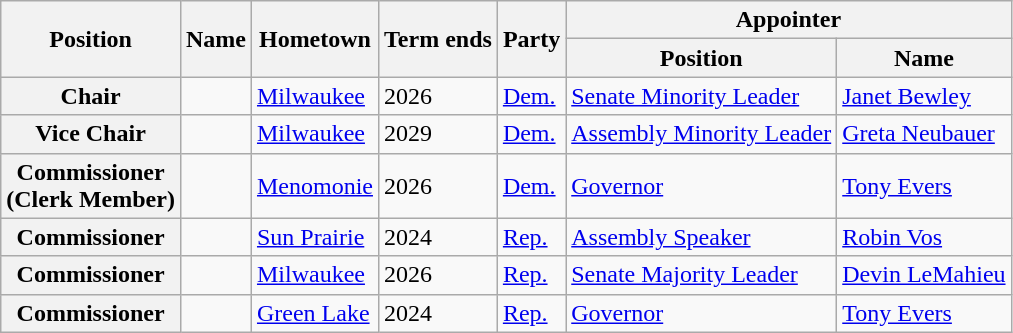<table class="wikitable sortable">
<tr>
<th rowspan="2">Position</th>
<th rowspan="2">Name</th>
<th rowspan="2">Hometown</th>
<th rowspan="2">Term ends</th>
<th rowspan="2">Party</th>
<th colspan="2">Appointer</th>
</tr>
<tr>
<th>Position</th>
<th>Name</th>
</tr>
<tr>
<th>Chair</th>
<td></td>
<td><a href='#'>Milwaukee</a></td>
<td>2026</td>
<td><a href='#'>Dem.</a></td>
<td><a href='#'>Senate Minority Leader</a></td>
<td><a href='#'>Janet Bewley</a></td>
</tr>
<tr>
<th>Vice Chair</th>
<td></td>
<td><a href='#'>Milwaukee</a></td>
<td>2029</td>
<td><a href='#'>Dem.</a></td>
<td><a href='#'>Assembly Minority Leader</a></td>
<td><a href='#'>Greta Neubauer</a></td>
</tr>
<tr>
<th>Commissioner<br>(Clerk Member)</th>
<td></td>
<td><a href='#'>Menomonie</a></td>
<td>2026</td>
<td><a href='#'>Dem.</a></td>
<td><a href='#'>Governor</a></td>
<td><a href='#'>Tony Evers</a></td>
</tr>
<tr>
<th>Commissioner</th>
<td></td>
<td><a href='#'>Sun Prairie</a></td>
<td>2024</td>
<td><a href='#'>Rep.</a></td>
<td><a href='#'>Assembly Speaker</a></td>
<td><a href='#'>Robin Vos</a></td>
</tr>
<tr>
<th>Commissioner</th>
<td></td>
<td><a href='#'>Milwaukee</a></td>
<td>2026</td>
<td><a href='#'>Rep.</a></td>
<td><a href='#'>Senate Majority Leader</a></td>
<td><a href='#'>Devin LeMahieu</a></td>
</tr>
<tr>
<th>Commissioner</th>
<td></td>
<td><a href='#'>Green Lake</a></td>
<td>2024</td>
<td><a href='#'>Rep.</a></td>
<td><a href='#'>Governor</a></td>
<td><a href='#'>Tony Evers</a></td>
</tr>
</table>
